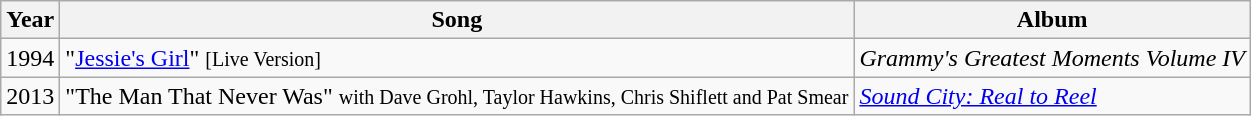<table class="wikitable">
<tr>
<th>Year</th>
<th>Song</th>
<th>Album</th>
</tr>
<tr>
<td>1994</td>
<td>"<a href='#'>Jessie's Girl</a>" <small>[Live Version]</small></td>
<td><em>Grammy's Greatest Moments Volume IV</em></td>
</tr>
<tr>
<td>2013</td>
<td>"The Man That Never Was" <small>with Dave Grohl, Taylor Hawkins, Chris Shiflett and Pat Smear</small></td>
<td><em><a href='#'>Sound City: Real to Reel</a></em></td>
</tr>
</table>
